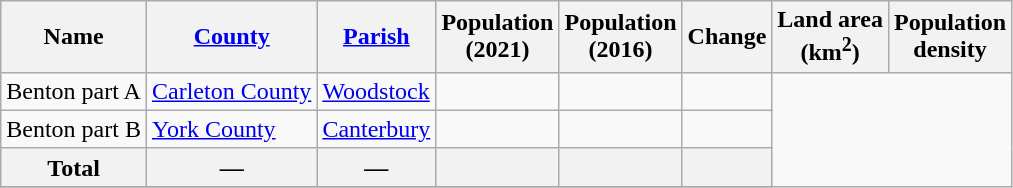<table class="wikitable sortable collapsible">
<tr>
<th scope="col">Name</th>
<th scope="col"><a href='#'>County</a></th>
<th scope="col"><a href='#'>Parish</a></th>
<th scope="col">Population<br>(2021)</th>
<th scope="col">Population<br>(2016)</th>
<th scope="col">Change</th>
<th scope="col">Land area<br>(km<sup>2</sup>)</th>
<th scope="col">Population<br>density</th>
</tr>
<tr>
<td scope="row">Benton part A</td>
<td><a href='#'>Carleton County</a></td>
<td><a href='#'>Woodstock</a></td>
<td></td>
<td align=center></td>
<td align=center></td>
</tr>
<tr>
<td scope="row">Benton part B</td>
<td><a href='#'>York County</a></td>
<td><a href='#'>Canterbury</a></td>
<td></td>
<td align=center></td>
<td align=center></td>
</tr>
<tr class="sortbottom" align="center" style="background: #f2f2f2;">
<td><strong>Total</strong></td>
<td align=center><strong>—</strong></td>
<td align=center><strong>—</strong></td>
<td></td>
<td align=center><strong></strong></td>
<td><strong></strong></td>
</tr>
<tr>
</tr>
</table>
